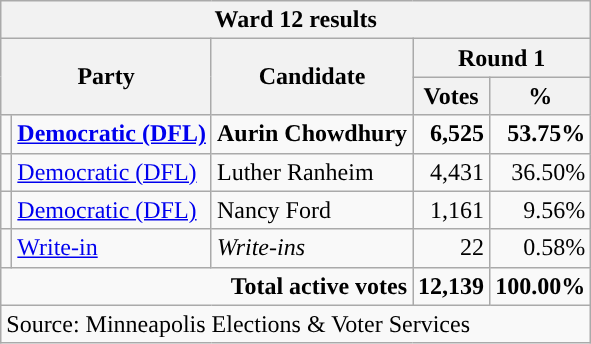<table class="wikitable">
<tr>
<th colspan="5">Ward 12 results</th>
</tr>
<tr>
<th rowspan="2" colspan="2">Party</th>
<th rowspan="2">Candidate</th>
<th colspan="2">Round 1</th>
</tr>
<tr>
<th>Votes</th>
<th>%</th>
</tr>
<tr>
<td style="background-color:"></td>
<td><strong><a href='#'>Democratic (DFL)</a></strong></td>
<td><strong>Aurin Chowdhury</strong></td>
<td align="right"><strong>6,525</strong></td>
<td align="right"><strong>53.75%</strong></td>
</tr>
<tr>
<td style="background-color:"></td>
<td><a href='#'>Democratic (DFL)</a></td>
<td>Luther Ranheim</td>
<td align="right">4,431</td>
<td align="right">36.50%</td>
</tr>
<tr>
<td style="background-color:"></td>
<td><a href='#'>Democratic (DFL)</a></td>
<td>Nancy Ford</td>
<td align="right">1,161</td>
<td align="right">9.56%</td>
</tr>
<tr>
<td style="background-color:"></td>
<td><a href='#'>Write-in</a></td>
<td><em>Write-ins</em></td>
<td align="right">22</td>
<td align="right">0.58%</td>
</tr>
<tr align="right">
<td colspan="3"><strong>Total active votes</strong></td>
<td><strong>12,139</strong></td>
<td><strong>100.00%</strong></td>
</tr>
<tr>
<td colspan="7">Source: Minneapolis Elections & Voter Services</td>
</tr>
</table>
